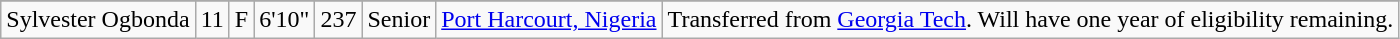<table class="wikitable sortable" border="1">
<tr align=center>
</tr>
<tr>
<td>Sylvester Ogbonda</td>
<td>11</td>
<td>F</td>
<td>6'10"</td>
<td>237</td>
<td>Senior</td>
<td><a href='#'>Port Harcourt, Nigeria</a></td>
<td>Transferred from <a href='#'>Georgia Tech</a>. Will have one year of eligibility remaining.</td>
</tr>
</table>
